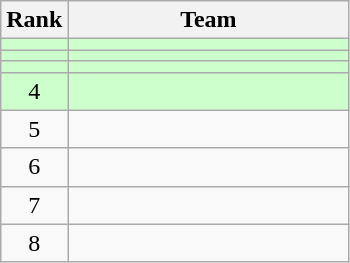<table class=wikitable style="text-align:center;">
<tr>
<th>Rank</th>
<th width=180>Team</th>
</tr>
<tr bgcolor=#CCFFCC>
<td></td>
<td align=left></td>
</tr>
<tr bgcolor=#CCFFCC>
<td></td>
<td align=left></td>
</tr>
<tr bgcolor=#CCFFCC>
<td></td>
<td align=left></td>
</tr>
<tr bgcolor=#CCFFCC>
<td>4</td>
<td align=left></td>
</tr>
<tr>
<td>5</td>
<td align=left></td>
</tr>
<tr>
<td>6</td>
<td align=left></td>
</tr>
<tr>
<td>7</td>
<td align=left></td>
</tr>
<tr>
<td>8</td>
<td align=left></td>
</tr>
</table>
